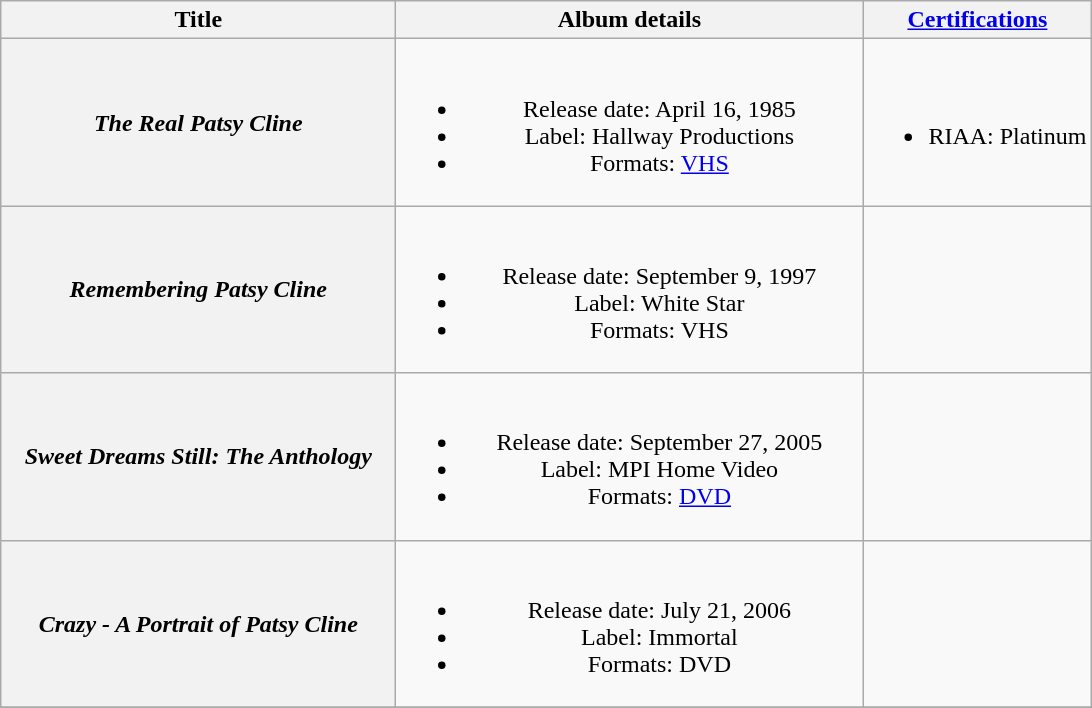<table class="wikitable plainrowheaders" style="text-align:center;">
<tr>
<th scope="col" style="width:16em;">Title</th>
<th scope="col" style="width:19em;">Album details</th>
<th scope="col"><a href='#'>Certifications</a></th>
</tr>
<tr>
<th scope="row"><em>The Real Patsy Cline</em></th>
<td><br><ul><li>Release date: April 16, 1985</li><li>Label: Hallway Productions</li><li>Formats: <a href='#'>VHS</a></li></ul></td>
<td><br><ul><li>RIAA: Platinum</li></ul></td>
</tr>
<tr>
<th scope="row"><em>Remembering Patsy Cline</em></th>
<td><br><ul><li>Release date: September 9, 1997</li><li>Label: White Star</li><li>Formats: VHS</li></ul></td>
<td></td>
</tr>
<tr>
<th scope="row"><em>Sweet Dreams Still: The Anthology</em></th>
<td><br><ul><li>Release date: September 27, 2005</li><li>Label: MPI Home Video</li><li>Formats: <a href='#'>DVD</a></li></ul></td>
<td></td>
</tr>
<tr>
<th scope="row"><em>Crazy - A Portrait of Patsy Cline</em></th>
<td><br><ul><li>Release date: July 21, 2006</li><li>Label: Immortal</li><li>Formats: DVD</li></ul></td>
<td></td>
</tr>
<tr>
</tr>
</table>
